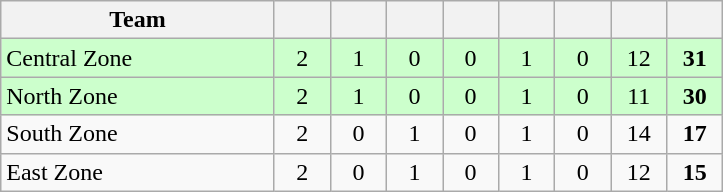<table class="wikitable">
<tr>
<th width=175>Team</th>
<th width=30></th>
<th width=30></th>
<th width=30></th>
<th width=30></th>
<th width=30></th>
<th width=30></th>
<th width=30></th>
<th width=30></th>
</tr>
<tr style="background:#ccffcc;">
<td>Central Zone</td>
<td align=center>2</td>
<td align=center>1</td>
<td align=center>0</td>
<td align=center>0</td>
<td align=center>1</td>
<td align=center>0</td>
<td align=center>12</td>
<td align=center><strong>31</strong></td>
</tr>
<tr style="background:#ccffcc;">
<td>North Zone</td>
<td align=center>2</td>
<td align=center>1</td>
<td align=center>0</td>
<td align=center>0</td>
<td align=center>1</td>
<td align=center>0</td>
<td align=center>11</td>
<td align=center><strong>30</strong></td>
</tr>
<tr>
<td>South Zone</td>
<td align=center>2</td>
<td align=center>0</td>
<td align=center>1</td>
<td align=center>0</td>
<td align=center>1</td>
<td align=center>0</td>
<td align=center>14</td>
<td align=center><strong>17</strong></td>
</tr>
<tr>
<td>East Zone</td>
<td align=center>2</td>
<td align=center>0</td>
<td align=center>1</td>
<td align=center>0</td>
<td align=center>1</td>
<td align=center>0</td>
<td align=center>12</td>
<td align=center><strong>15</strong></td>
</tr>
</table>
